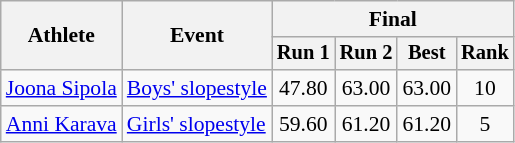<table class="wikitable" style="font-size:90%">
<tr>
<th rowspan=2>Athlete</th>
<th rowspan=2>Event</th>
<th colspan=5>Final</th>
</tr>
<tr style="font-size:95%">
<th>Run 1</th>
<th>Run 2</th>
<th>Best</th>
<th>Rank</th>
</tr>
<tr align=center>
<td align=left><a href='#'>Joona Sipola</a></td>
<td align=left><a href='#'>Boys' slopestyle</a></td>
<td>47.80</td>
<td>63.00</td>
<td>63.00</td>
<td>10</td>
</tr>
<tr align=center>
<td align=left><a href='#'>Anni Karava</a></td>
<td align=left><a href='#'>Girls' slopestyle</a></td>
<td>59.60</td>
<td>61.20</td>
<td>61.20</td>
<td>5</td>
</tr>
</table>
